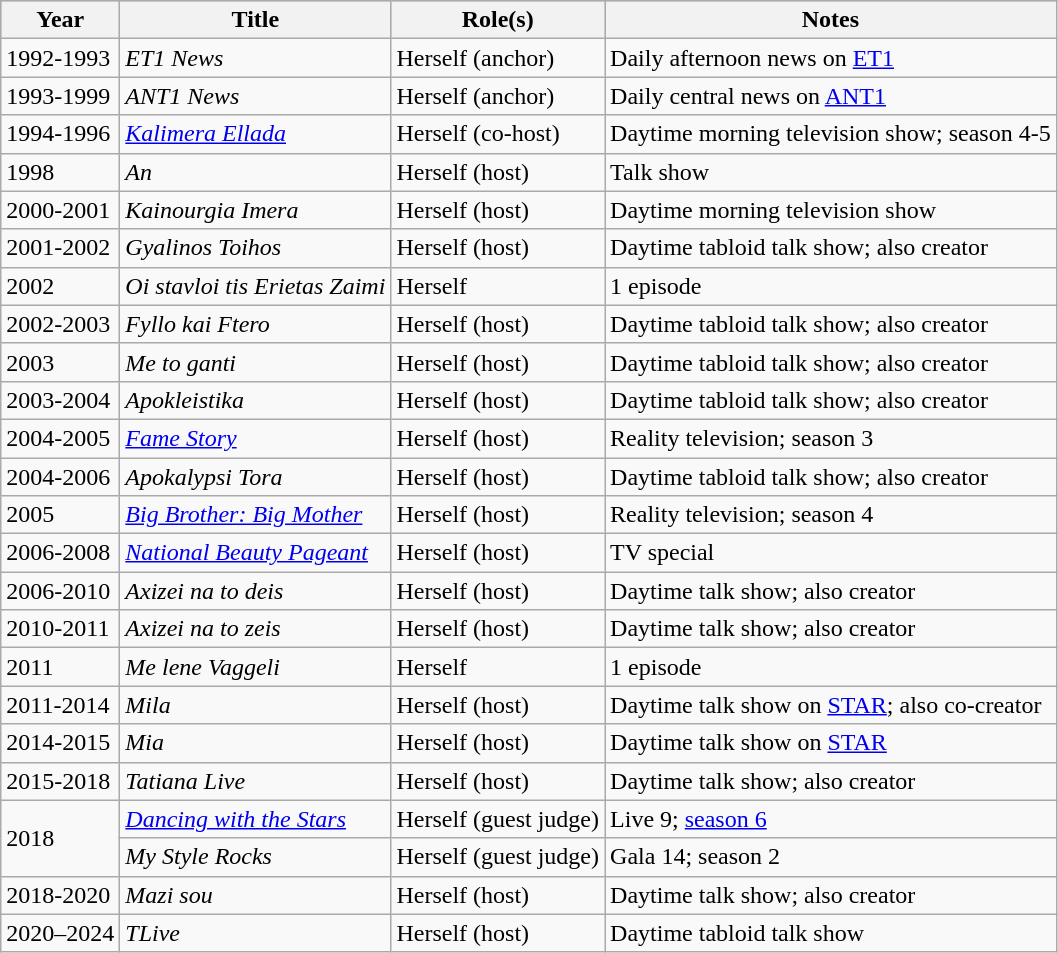<table class="wikitable">
<tr style="background:#b0c4de; text-align:center;">
<th>Year</th>
<th>Title</th>
<th>Role(s)</th>
<th>Notes</th>
</tr>
<tr>
<td>1992-1993</td>
<td><em>ET1 News</em></td>
<td>Herself (anchor)</td>
<td>Daily afternoon news on <a href='#'>ET1</a></td>
</tr>
<tr>
<td>1993-1999</td>
<td><em>ANT1 News</em></td>
<td>Herself (anchor)</td>
<td>Daily central news on <a href='#'>ANT1</a></td>
</tr>
<tr>
<td>1994-1996</td>
<td><em><a href='#'>Kalimera Ellada</a></em></td>
<td>Herself (co-host)</td>
<td>Daytime morning television show; season 4-5</td>
</tr>
<tr>
<td>1998</td>
<td><em>An</em></td>
<td>Herself (host)</td>
<td>Talk show</td>
</tr>
<tr>
<td>2000-2001</td>
<td><em>Kainourgia Imera</em></td>
<td>Herself (host)</td>
<td>Daytime morning television show</td>
</tr>
<tr>
<td>2001-2002</td>
<td><em>Gyalinos Toihos</em></td>
<td>Herself (host)</td>
<td>Daytime tabloid talk show; also creator</td>
</tr>
<tr>
<td>2002</td>
<td><em>Oi stavloi tis Erietas Zaimi</em></td>
<td>Herself</td>
<td>1 episode</td>
</tr>
<tr>
<td>2002-2003</td>
<td><em>Fyllo kai Ftero</em></td>
<td>Herself (host)</td>
<td>Daytime tabloid talk show; also creator</td>
</tr>
<tr>
<td>2003</td>
<td><em>Me to ganti</em></td>
<td>Herself (host)</td>
<td>Daytime tabloid talk show; also creator</td>
</tr>
<tr>
<td>2003-2004</td>
<td><em>Apokleistika</em></td>
<td>Herself (host)</td>
<td>Daytime tabloid talk show; also creator</td>
</tr>
<tr>
<td>2004-2005</td>
<td><em><a href='#'>Fame Story</a></em></td>
<td>Herself (host)</td>
<td>Reality television; season 3</td>
</tr>
<tr>
<td>2004-2006</td>
<td><em>Apokalypsi Tora</em></td>
<td>Herself (host)</td>
<td>Daytime tabloid talk show; also creator</td>
</tr>
<tr>
<td>2005</td>
<td><em><a href='#'>Big Brother: Big Mother</a></em></td>
<td>Herself (host)</td>
<td>Reality television; season 4</td>
</tr>
<tr>
<td>2006-2008</td>
<td><a href='#'><em>National Beauty Pageant</em></a></td>
<td>Herself (host)</td>
<td>TV special</td>
</tr>
<tr>
<td>2006-2010</td>
<td><em>Axizei na to deis</em></td>
<td>Herself (host)</td>
<td>Daytime talk show; also creator</td>
</tr>
<tr>
<td>2010-2011</td>
<td><em>Axizei na to zeis</em></td>
<td>Herself (host)</td>
<td>Daytime talk show; also creator</td>
</tr>
<tr>
<td>2011</td>
<td><em>Me lene Vaggeli</em></td>
<td>Herself</td>
<td>1 episode</td>
</tr>
<tr>
<td>2011-2014</td>
<td><em>Mila</em></td>
<td>Herself (host)</td>
<td>Daytime talk show on <a href='#'>STAR</a>; also co-creator</td>
</tr>
<tr>
<td>2014-2015</td>
<td><em>Mia</em></td>
<td>Herself (host)</td>
<td>Daytime talk show on <a href='#'>STAR</a></td>
</tr>
<tr>
<td>2015-2018</td>
<td><em>Tatiana Live</em></td>
<td>Herself (host)</td>
<td>Daytime talk show; also creator</td>
</tr>
<tr>
<td rowspan="2">2018</td>
<td><em><a href='#'>Dancing with the Stars</a></em></td>
<td>Herself (guest judge)</td>
<td>Live 9; <a href='#'>season 6</a></td>
</tr>
<tr>
<td><em>My Style Rocks</em></td>
<td>Herself (guest judge)</td>
<td>Gala 14; season 2</td>
</tr>
<tr>
<td>2018-2020</td>
<td><em>Mazi sou</em></td>
<td>Herself (host)</td>
<td>Daytime talk show; also creator</td>
</tr>
<tr>
<td>2020–2024</td>
<td><em>TLive</em></td>
<td>Herself (host)</td>
<td>Daytime tabloid talk show</td>
</tr>
</table>
